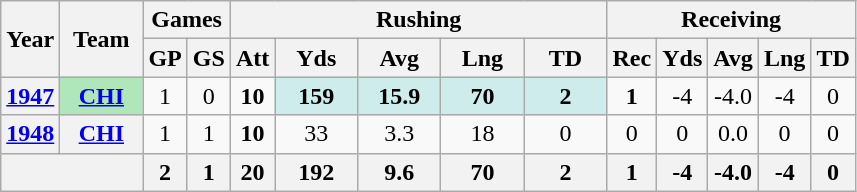<table class="wikitable" style="text-align:center;">
<tr>
<th rowspan="2">Year</th>
<th rowspan="2">Team</th>
<th colspan="2">Games</th>
<th colspan="5">Rushing</th>
<th colspan="5">Receiving</th>
</tr>
<tr>
<th>GP</th>
<th>GS</th>
<th>Att</th>
<th>Yds</th>
<th>Avg</th>
<th>Lng</th>
<th>TD</th>
<th>Rec</th>
<th>Yds</th>
<th>Avg</th>
<th>Lng</th>
<th>TD</th>
</tr>
<tr>
<th><a href='#'>1947</a></th>
<th style="background:#afe6ba; width:3em;"><a href='#'>CHI</a></th>
<td>1</td>
<td>0</td>
<td><strong>10</strong></td>
<td style="background:#cfecec; width:3em;"><strong>159</strong></td>
<td style="background:#cfecec; width:3em;"><strong>15.9</strong></td>
<td style="background:#cfecec; width:3em;"><strong>70</strong></td>
<td style="background:#cfecec; width:3em;"><strong>2</strong></td>
<td><strong>1</strong></td>
<td>-4</td>
<td>-4.0</td>
<td>-4</td>
<td>0</td>
</tr>
<tr>
<th><a href='#'>1948</a></th>
<th><a href='#'>CHI</a></th>
<td>1</td>
<td>1</td>
<td><strong>10</strong></td>
<td>33</td>
<td>3.3</td>
<td>18</td>
<td>0</td>
<td>0</td>
<td>0</td>
<td>0.0</td>
<td>0</td>
<td>0</td>
</tr>
<tr>
<th colspan="2"></th>
<th>2</th>
<th>1</th>
<th>20</th>
<th>192</th>
<th>9.6</th>
<th>70</th>
<th>2</th>
<th>1</th>
<th>-4</th>
<th>-4.0</th>
<th>-4</th>
<th>0</th>
</tr>
</table>
